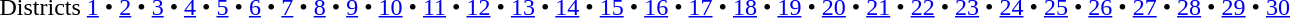<table id=toc class=toc summary=Contents>
<tr>
<td align=center><br>Districts <a href='#'>1</a> • <a href='#'>2</a> • <a href='#'>3</a> • <a href='#'>4</a> • <a href='#'>5</a> • <a href='#'>6</a> • <a href='#'>7</a> • <a href='#'>8</a> • <a href='#'>9</a> • <a href='#'>10</a> • <a href='#'>11</a> • <a href='#'>12</a> • <a href='#'>13</a> • <a href='#'>14</a> • <a href='#'>15</a> • <a href='#'>16</a> • <a href='#'>17</a> • <a href='#'>18</a> • <a href='#'>19</a> • <a href='#'>20</a> • <a href='#'>21</a> • <a href='#'>22</a> • <a href='#'>23</a> • <a href='#'>24</a> • <a href='#'>25</a> • <a href='#'>26</a> • <a href='#'>27</a> • <a href='#'>28</a> • <a href='#'>29</a> • <a href='#'>30</a></td>
</tr>
</table>
